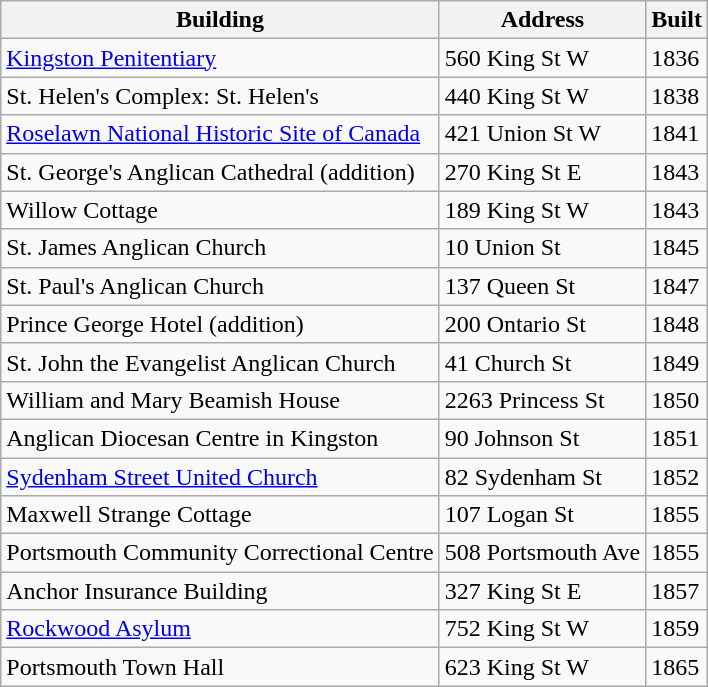<table class="wikitable sortable">
<tr>
<th>Building</th>
<th>Address</th>
<th>Built</th>
</tr>
<tr>
<td><a href='#'>Kingston Penitentiary</a></td>
<td>560 King St W</td>
<td>1836</td>
</tr>
<tr>
<td>St. Helen's Complex: St. Helen's</td>
<td>440 King St W</td>
<td>1838</td>
</tr>
<tr>
<td><a href='#'>Roselawn National Historic Site of Canada</a></td>
<td>421 Union St W</td>
<td>1841</td>
</tr>
<tr>
<td>St. George's Anglican Cathedral (addition)</td>
<td>270 King St E</td>
<td>1843</td>
</tr>
<tr>
<td>Willow Cottage</td>
<td>189 King St W</td>
<td>1843</td>
</tr>
<tr>
<td>St. James Anglican Church</td>
<td>10 Union St</td>
<td>1845</td>
</tr>
<tr>
<td>St. Paul's Anglican Church</td>
<td>137 Queen St</td>
<td>1847</td>
</tr>
<tr>
<td>Prince George Hotel (addition)</td>
<td>200 Ontario St</td>
<td>1848</td>
</tr>
<tr>
<td>St. John the Evangelist Anglican Church</td>
<td>41 Church St</td>
<td>1849</td>
</tr>
<tr>
<td>William and Mary Beamish House</td>
<td>2263 Princess St</td>
<td>1850</td>
</tr>
<tr>
<td>Anglican Diocesan Centre in Kingston</td>
<td>90 Johnson St</td>
<td>1851</td>
</tr>
<tr>
<td><a href='#'>Sydenham Street United Church</a></td>
<td>82 Sydenham St</td>
<td>1852</td>
</tr>
<tr>
<td>Maxwell Strange Cottage</td>
<td>107 Logan St</td>
<td>1855</td>
</tr>
<tr>
<td>Portsmouth Community Correctional Centre</td>
<td>508 Portsmouth Ave</td>
<td>1855</td>
</tr>
<tr>
<td>Anchor Insurance Building</td>
<td>327 King St E</td>
<td>1857</td>
</tr>
<tr>
<td><a href='#'>Rockwood Asylum</a></td>
<td>752 King St W</td>
<td>1859</td>
</tr>
<tr>
<td>Portsmouth Town Hall</td>
<td>623 King St W</td>
<td>1865</td>
</tr>
</table>
